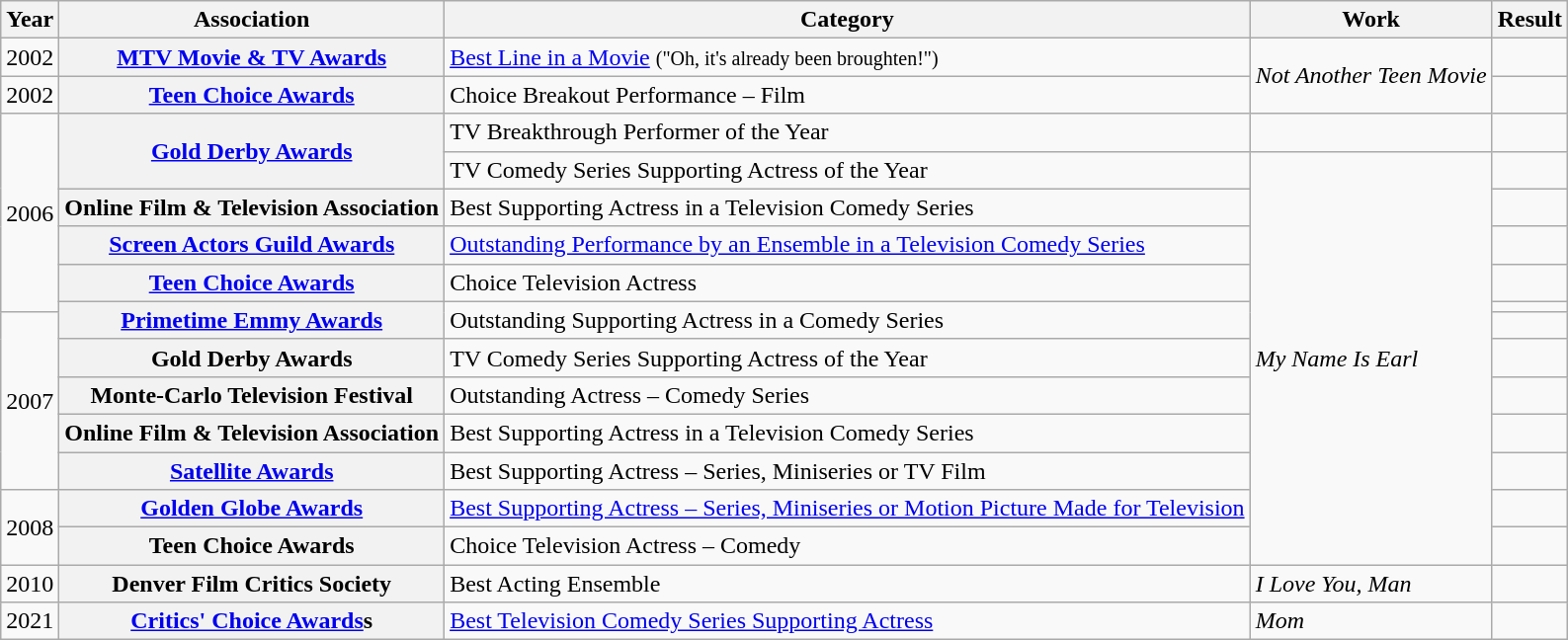<table class="wikitable sortable plainrowheaders">
<tr>
<th scope="col">Year</th>
<th scope="col">Association</th>
<th scope="col">Category</th>
<th scope="col">Work</th>
<th scope="col">Result</th>
</tr>
<tr>
<td style="text-align:center;">2002</td>
<th scope="row"><a href='#'>MTV Movie & TV Awards</a></th>
<td><a href='#'>Best Line in a Movie</a> <small>("Oh, it's already been broughten!")</small></td>
<td rowspan=2><em>Not Another Teen Movie</em></td>
<td></td>
</tr>
<tr>
<td style="text-align:center;">2002</td>
<th scope="row"><a href='#'>Teen Choice Awards</a></th>
<td>Choice Breakout Performance – Film</td>
<td></td>
</tr>
<tr>
<td style="text-align:center;" rowspan=6>2006</td>
<th scope="row" rowspan=2><a href='#'>Gold Derby Awards</a></th>
<td>TV Breakthrough Performer of the Year</td>
<td></td>
<td></td>
</tr>
<tr>
<td>TV Comedy Series Supporting Actress of the Year</td>
<td rowspan=12><em>My Name Is Earl</em></td>
<td></td>
</tr>
<tr>
<th scope="row">Online Film & Television Association</th>
<td>Best Supporting Actress in a Television Comedy Series</td>
<td></td>
</tr>
<tr>
<th scope="row"><a href='#'>Screen Actors Guild Awards</a></th>
<td><a href='#'>Outstanding Performance by an Ensemble in a Television Comedy Series</a></td>
<td></td>
</tr>
<tr>
<th scope="row"><a href='#'>Teen Choice Awards</a></th>
<td>Choice Television Actress</td>
<td></td>
</tr>
<tr>
<th scope="row" rowspan=2"><a href='#'>Primetime Emmy Awards</a></th>
<td rowspan=2>Outstanding Supporting Actress in a Comedy Series</td>
<td></td>
</tr>
<tr>
<td style="text-align:center;" rowspan=5>2007</td>
<td></td>
</tr>
<tr>
<th scope="row">Gold Derby Awards</th>
<td>TV Comedy Series Supporting Actress of the Year</td>
<td></td>
</tr>
<tr>
<th scope="row">Monte-Carlo Television Festival</th>
<td>Outstanding Actress – Comedy Series</td>
<td></td>
</tr>
<tr>
<th scope="row">Online Film & Television Association</th>
<td>Best Supporting Actress in a Television Comedy Series</td>
<td></td>
</tr>
<tr>
<th scope="row"><a href='#'>Satellite Awards</a></th>
<td>Best Supporting Actress – Series, Miniseries or TV Film</td>
<td></td>
</tr>
<tr>
<td style="text-align:center;" rowspan=2>2008</td>
<th scope="row"><a href='#'>Golden Globe Awards</a></th>
<td><a href='#'>Best Supporting Actress – Series, Miniseries or Motion Picture Made for Television</a></td>
<td></td>
</tr>
<tr>
<th scope="row">Teen Choice Awards</th>
<td>Choice Television Actress – Comedy</td>
<td></td>
</tr>
<tr>
<td style="text-align:center;">2010</td>
<th scope="row">Denver Film Critics Society</th>
<td>Best Acting Ensemble</td>
<td><em>I Love You, Man</em></td>
<td></td>
</tr>
<tr>
<td style="text-align:center;">2021</td>
<th scope="row"><a href='#'>Critics' Choice Awards</a>s</th>
<td><a href='#'>Best Television Comedy Series Supporting Actress</a></td>
<td><em>Mom</em></td>
<td></td>
</tr>
</table>
